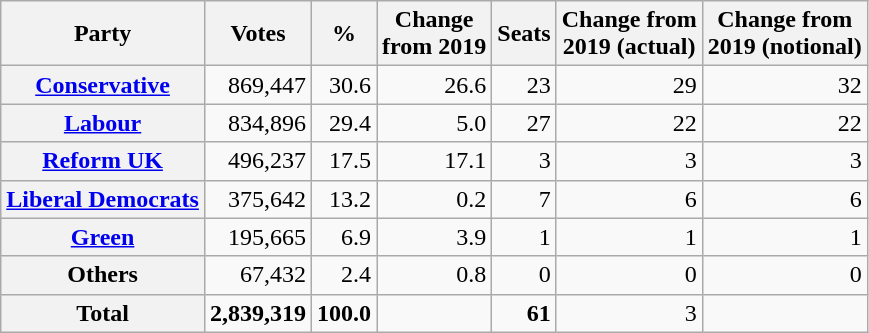<table class="wikitable plainrowheaders" style="text-align:right">
<tr>
<th scope="col">Party</th>
<th scope="col">Votes</th>
<th scope="col">%</th>
<th scope="col">Change<br>from 2019</th>
<th scope="col">Seats</th>
<th>Change from<br>2019 (actual)</th>
<th scope="col">Change from<br>2019 (notional)</th>
</tr>
<tr>
<th scope="row"><a href='#'>Conservative</a></th>
<td>869,447</td>
<td>30.6</td>
<td> 26.6</td>
<td>23</td>
<td> 29</td>
<td> 32</td>
</tr>
<tr>
<th scope="row"><a href='#'>Labour</a></th>
<td>834,896</td>
<td>29.4</td>
<td> 5.0</td>
<td>27</td>
<td> 22</td>
<td> 22</td>
</tr>
<tr>
<th scope="row"><a href='#'>Reform UK</a></th>
<td>496,237</td>
<td>17.5</td>
<td> 17.1</td>
<td>3</td>
<td> 3</td>
<td> 3</td>
</tr>
<tr>
<th scope="row"><a href='#'>Liberal Democrats</a></th>
<td>375,642</td>
<td>13.2</td>
<td> 0.2</td>
<td>7</td>
<td> 6</td>
<td> 6</td>
</tr>
<tr>
<th scope="row"><a href='#'>Green</a></th>
<td>195,665</td>
<td>6.9</td>
<td> 3.9</td>
<td>1</td>
<td> 1</td>
<td> 1</td>
</tr>
<tr>
<th scope="row">Others</th>
<td>67,432</td>
<td>2.4</td>
<td> 0.8</td>
<td>0</td>
<td> 0</td>
<td> 0</td>
</tr>
<tr>
<th scope="row"><strong>Total</strong></th>
<td><strong>2,839,319</strong></td>
<td><strong>100.0</strong></td>
<td></td>
<td><strong>61</strong></td>
<td> 3</td>
<td></td>
</tr>
</table>
